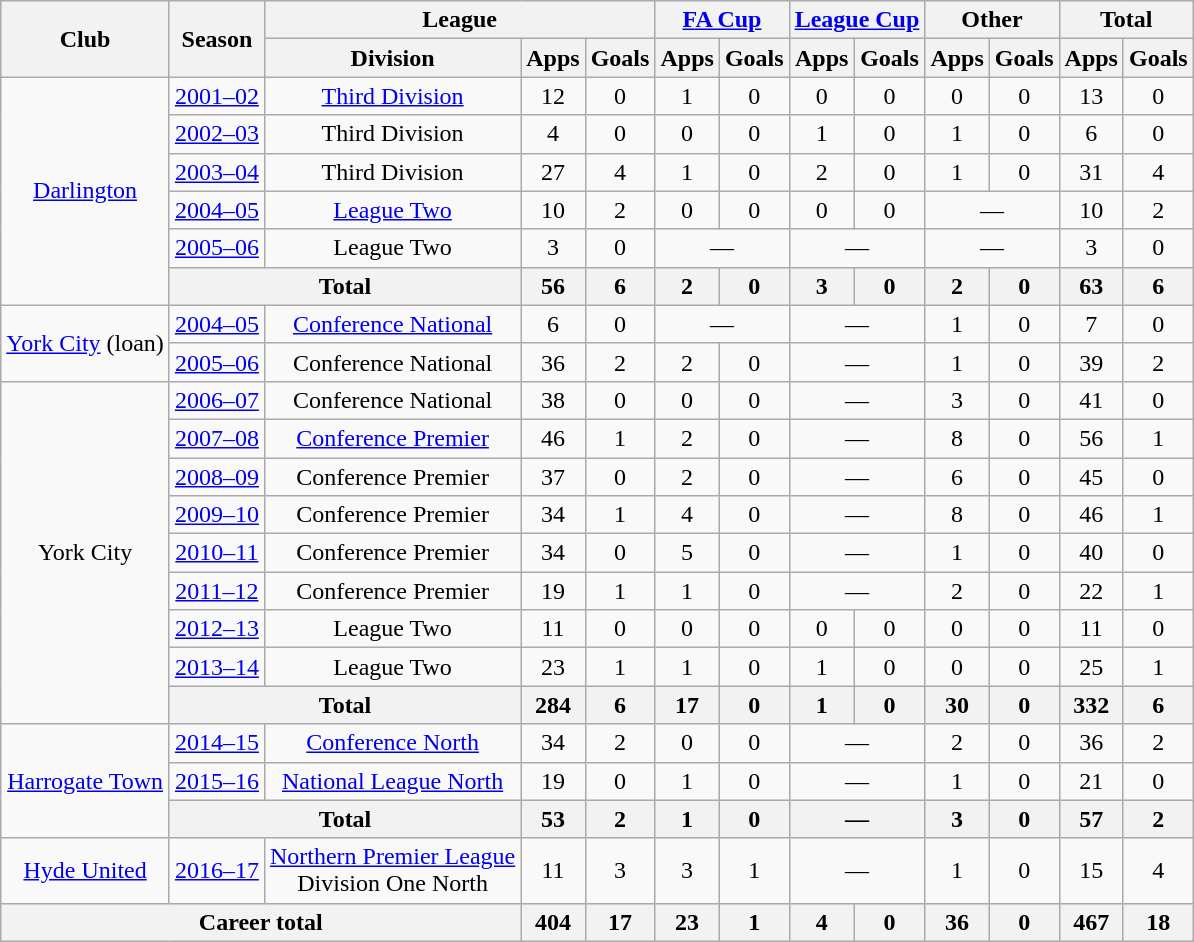<table class=wikitable style=text-align:center>
<tr>
<th rowspan=2>Club</th>
<th rowspan=2>Season</th>
<th colspan=3>League</th>
<th colspan=2><a href='#'>FA Cup</a></th>
<th colspan=2><a href='#'>League Cup</a></th>
<th colspan=2>Other</th>
<th colspan=2>Total</th>
</tr>
<tr>
<th>Division</th>
<th>Apps</th>
<th>Goals</th>
<th>Apps</th>
<th>Goals</th>
<th>Apps</th>
<th>Goals</th>
<th>Apps</th>
<th>Goals</th>
<th>Apps</th>
<th>Goals</th>
</tr>
<tr>
<td rowspan=6><a href='#'>Darlington</a></td>
<td><a href='#'>2001–02</a></td>
<td><a href='#'>Third Division</a></td>
<td>12</td>
<td>0</td>
<td>1</td>
<td>0</td>
<td>0</td>
<td>0</td>
<td>0</td>
<td>0</td>
<td>13</td>
<td>0</td>
</tr>
<tr>
<td><a href='#'>2002–03</a></td>
<td>Third Division</td>
<td>4</td>
<td>0</td>
<td>0</td>
<td>0</td>
<td>1</td>
<td>0</td>
<td>1</td>
<td>0</td>
<td>6</td>
<td>0</td>
</tr>
<tr>
<td><a href='#'>2003–04</a></td>
<td>Third Division</td>
<td>27</td>
<td>4</td>
<td>1</td>
<td>0</td>
<td>2</td>
<td>0</td>
<td>1</td>
<td>0</td>
<td>31</td>
<td>4</td>
</tr>
<tr>
<td><a href='#'>2004–05</a></td>
<td><a href='#'>League Two</a></td>
<td>10</td>
<td>2</td>
<td>0</td>
<td>0</td>
<td>0</td>
<td>0</td>
<td colspan=2>—</td>
<td>10</td>
<td>2</td>
</tr>
<tr>
<td><a href='#'>2005–06</a></td>
<td>League Two</td>
<td>3</td>
<td>0</td>
<td colspan=2>—</td>
<td colspan=2>—</td>
<td colspan=2>—</td>
<td>3</td>
<td>0</td>
</tr>
<tr>
<th colspan=2>Total</th>
<th>56</th>
<th>6</th>
<th>2</th>
<th>0</th>
<th>3</th>
<th>0</th>
<th>2</th>
<th>0</th>
<th>63</th>
<th>6</th>
</tr>
<tr>
<td rowspan=2><a href='#'>York City</a> (loan)</td>
<td><a href='#'>2004–05</a></td>
<td><a href='#'>Conference National</a></td>
<td>6</td>
<td>0</td>
<td colspan=2>—</td>
<td colspan=2>—</td>
<td>1</td>
<td>0</td>
<td>7</td>
<td>0</td>
</tr>
<tr>
<td><a href='#'>2005–06</a></td>
<td>Conference National</td>
<td>36</td>
<td>2</td>
<td>2</td>
<td>0</td>
<td colspan=2>—</td>
<td>1</td>
<td>0</td>
<td>39</td>
<td>2</td>
</tr>
<tr>
<td rowspan=9>York City</td>
<td><a href='#'>2006–07</a></td>
<td>Conference National</td>
<td>38</td>
<td>0</td>
<td>0</td>
<td>0</td>
<td colspan=2>—</td>
<td>3</td>
<td>0</td>
<td>41</td>
<td>0</td>
</tr>
<tr>
<td><a href='#'>2007–08</a></td>
<td><a href='#'>Conference Premier</a></td>
<td>46</td>
<td>1</td>
<td>2</td>
<td>0</td>
<td colspan=2>—</td>
<td>8</td>
<td>0</td>
<td>56</td>
<td>1</td>
</tr>
<tr>
<td><a href='#'>2008–09</a></td>
<td>Conference Premier</td>
<td>37</td>
<td>0</td>
<td>2</td>
<td>0</td>
<td colspan=2>—</td>
<td>6</td>
<td>0</td>
<td>45</td>
<td>0</td>
</tr>
<tr>
<td><a href='#'>2009–10</a></td>
<td>Conference Premier</td>
<td>34</td>
<td>1</td>
<td>4</td>
<td>0</td>
<td colspan=2>—</td>
<td>8</td>
<td>0</td>
<td>46</td>
<td>1</td>
</tr>
<tr>
<td><a href='#'>2010–11</a></td>
<td>Conference Premier</td>
<td>34</td>
<td>0</td>
<td>5</td>
<td>0</td>
<td colspan=2>—</td>
<td>1</td>
<td>0</td>
<td>40</td>
<td>0</td>
</tr>
<tr>
<td><a href='#'>2011–12</a></td>
<td>Conference Premier</td>
<td>19</td>
<td>1</td>
<td>1</td>
<td>0</td>
<td colspan=2>—</td>
<td>2</td>
<td>0</td>
<td>22</td>
<td>1</td>
</tr>
<tr>
<td><a href='#'>2012–13</a></td>
<td>League Two</td>
<td>11</td>
<td>0</td>
<td>0</td>
<td>0</td>
<td>0</td>
<td>0</td>
<td>0</td>
<td>0</td>
<td>11</td>
<td>0</td>
</tr>
<tr>
<td><a href='#'>2013–14</a></td>
<td>League Two</td>
<td>23</td>
<td>1</td>
<td>1</td>
<td>0</td>
<td>1</td>
<td>0</td>
<td>0</td>
<td>0</td>
<td>25</td>
<td>1</td>
</tr>
<tr>
<th colspan=2>Total</th>
<th>284</th>
<th>6</th>
<th>17</th>
<th>0</th>
<th>1</th>
<th>0</th>
<th>30</th>
<th>0</th>
<th>332</th>
<th>6</th>
</tr>
<tr>
<td rowspan=3><a href='#'>Harrogate Town</a></td>
<td><a href='#'>2014–15</a></td>
<td><a href='#'>Conference North</a></td>
<td>34</td>
<td>2</td>
<td>0</td>
<td>0</td>
<td colspan=2>—</td>
<td>2</td>
<td>0</td>
<td>36</td>
<td>2</td>
</tr>
<tr>
<td><a href='#'>2015–16</a></td>
<td><a href='#'>National League North</a></td>
<td>19</td>
<td>0</td>
<td>1</td>
<td>0</td>
<td colspan=2>—</td>
<td>1</td>
<td>0</td>
<td>21</td>
<td>0</td>
</tr>
<tr>
<th colspan=2>Total</th>
<th>53</th>
<th>2</th>
<th>1</th>
<th>0</th>
<th colspan=2>—</th>
<th>3</th>
<th>0</th>
<th>57</th>
<th>2</th>
</tr>
<tr>
<td><a href='#'>Hyde United</a></td>
<td><a href='#'>2016–17</a></td>
<td><a href='#'>Northern Premier League</a><br>Division One North</td>
<td>11</td>
<td>3</td>
<td>3</td>
<td>1</td>
<td colspan=2>—</td>
<td>1</td>
<td>0</td>
<td>15</td>
<td>4</td>
</tr>
<tr>
<th colspan=3>Career total</th>
<th>404</th>
<th>17</th>
<th>23</th>
<th>1</th>
<th>4</th>
<th>0</th>
<th>36</th>
<th>0</th>
<th>467</th>
<th>18</th>
</tr>
</table>
